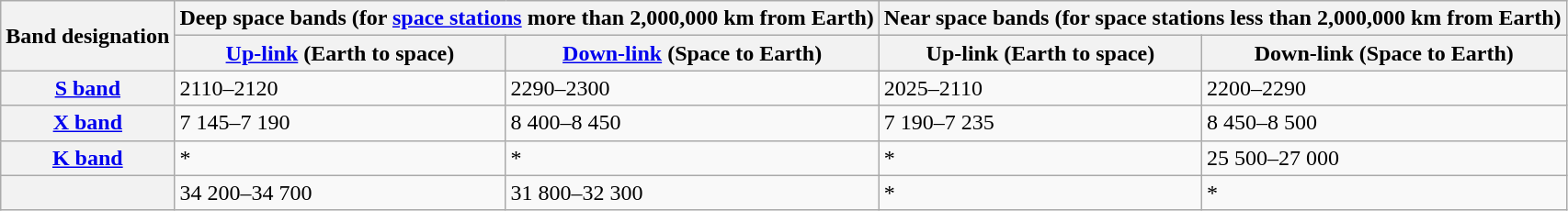<table class="wikitable">
<tr>
<th rowspan="2">Band designation</th>
<th colspan="2">Deep space bands (for <a href='#'>space stations</a> more than 2,000,000 km from Earth)</th>
<th colspan="2">Near space bands (for space stations less than 2,000,000 km from Earth)</th>
</tr>
<tr>
<th><a href='#'>Up-link</a> (Earth to space)</th>
<th><a href='#'>Down-link</a> (Space to Earth)</th>
<th>Up-link (Earth to space)</th>
<th>Down-link (Space to Earth)</th>
</tr>
<tr>
<th><a href='#'>S band</a></th>
<td>2110–2120</td>
<td>2290–2300</td>
<td>2025–2110</td>
<td>2200–2290</td>
</tr>
<tr>
<th><a href='#'>X band</a></th>
<td>7 145–7 190</td>
<td>8 400–8 450</td>
<td>7 190–7 235</td>
<td>8 450–8 500</td>
</tr>
<tr>
<th><a href='#'>K band</a></th>
<td>*</td>
<td>*</td>
<td>*</td>
<td>25 500–27 000</td>
</tr>
<tr>
<th></th>
<td>34 200–34 700</td>
<td>31 800–32 300</td>
<td>*</td>
<td>*</td>
</tr>
</table>
